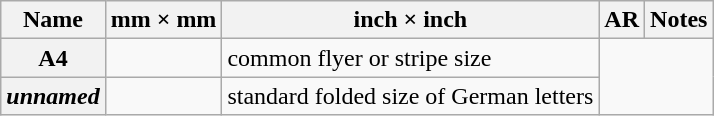<table class="wikitable">
<tr>
<th>Name</th>
<th>mm × mm</th>
<th>inch × inch</th>
<th title="aspect ratio">AR</th>
<th>Notes</th>
</tr>
<tr>
<th>A4</th>
<td></td>
<td>common flyer or stripe size</td>
</tr>
<tr>
<th><em>unnamed</em></th>
<td></td>
<td>standard folded size of German letters</td>
</tr>
</table>
